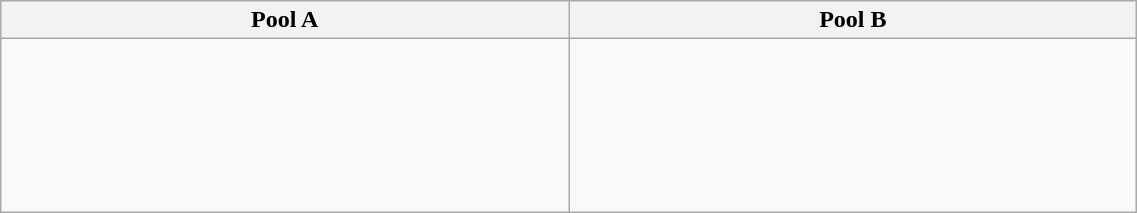<table class="wikitable" width=60%>
<tr>
<th width=20%>Pool A</th>
<th width=20%>Pool B</th>
</tr>
<tr>
<td><br> <br>
 <br>
 <br>
 <br>
 <br></td>
<td><br> <br>
 <br>
 <br>
 <br></td>
</tr>
</table>
